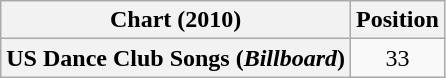<table class="wikitable plainrowheaders" style="text-align:center;">
<tr>
<th scope="col">Chart (2010)</th>
<th scope="col">Position</th>
</tr>
<tr>
<th scope="row">US Dance Club Songs (<em>Billboard</em>)</th>
<td align="center">33</td>
</tr>
</table>
